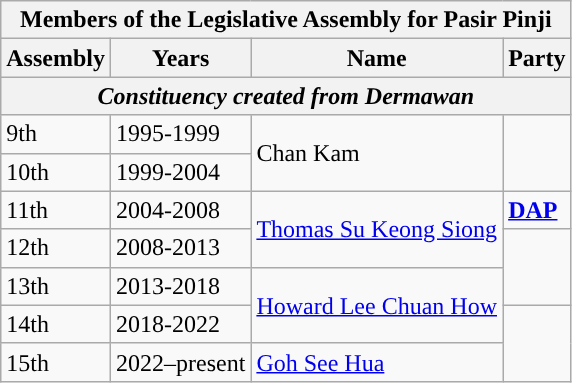<table class="wikitable">
<tr>
<th colspan="4">Members of the Legislative Assembly for Pasir Pinji</th>
</tr>
<tr>
<th>Assembly</th>
<th>Years</th>
<th>Name</th>
<th>Party</th>
</tr>
<tr>
<th colspan="4"><em>Constituency created from Dermawan</em></th>
</tr>
<tr>
<td>9th</td>
<td>1995-1999</td>
<td rowspan="2">Chan Kam</td>
<td rowspan="2"></td>
</tr>
<tr>
<td>10th</td>
<td>1999-2004</td>
</tr>
<tr>
<td>11th</td>
<td>2004-2008</td>
<td rowspan="2"><a href='#'>Thomas Su Keong Siong</a></td>
<td><strong><a href='#'>DAP</a></strong></td>
</tr>
<tr>
<td>12th</td>
<td>2008-2013</td>
<td rowspan=2></td>
</tr>
<tr>
<td>13th</td>
<td>2013-2018</td>
<td rowspan="2"><a href='#'>Howard Lee Chuan How</a></td>
</tr>
<tr>
<td>14th</td>
<td>2018-2022</td>
<td rowspan="2"></td>
</tr>
<tr>
<td>15th</td>
<td>2022–present</td>
<td><a href='#'>Goh See Hua</a></td>
</tr>
</table>
